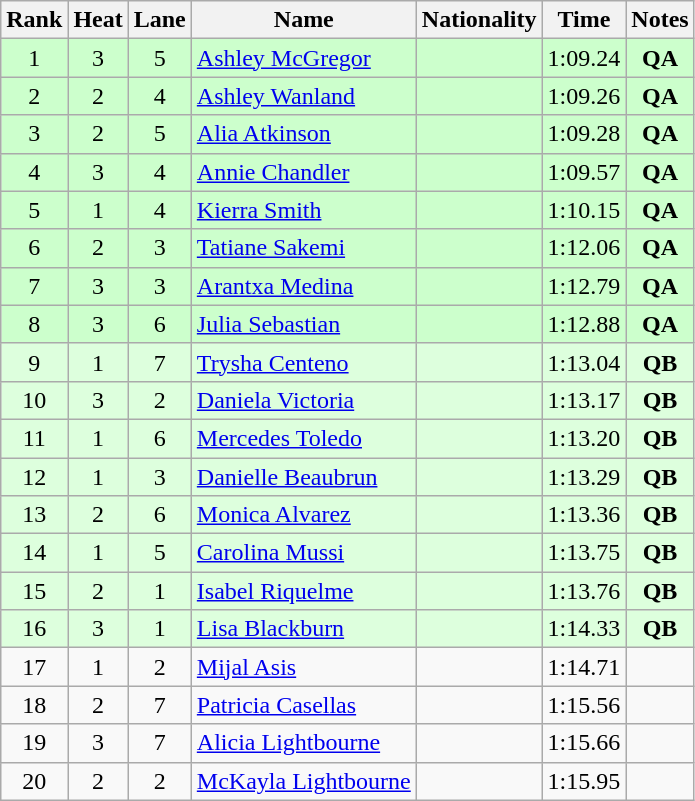<table class="wikitable sortable" style="text-align:center">
<tr>
<th>Rank</th>
<th>Heat</th>
<th>Lane</th>
<th>Name</th>
<th>Nationality</th>
<th>Time</th>
<th>Notes</th>
</tr>
<tr bgcolor=ccffcc>
<td>1</td>
<td>3</td>
<td>5</td>
<td align=left><a href='#'>Ashley McGregor</a></td>
<td align=left></td>
<td>1:09.24</td>
<td><strong>QA</strong></td>
</tr>
<tr bgcolor=ccffcc>
<td>2</td>
<td>2</td>
<td>4</td>
<td align=left><a href='#'>Ashley Wanland</a></td>
<td align=left></td>
<td>1:09.26</td>
<td><strong>QA</strong></td>
</tr>
<tr bgcolor=ccffcc>
<td>3</td>
<td>2</td>
<td>5</td>
<td align=left><a href='#'>Alia Atkinson</a></td>
<td align=left></td>
<td>1:09.28</td>
<td><strong>QA</strong></td>
</tr>
<tr bgcolor=ccffcc>
<td>4</td>
<td>3</td>
<td>4</td>
<td align=left><a href='#'>Annie Chandler</a></td>
<td align=left></td>
<td>1:09.57</td>
<td><strong>QA</strong></td>
</tr>
<tr bgcolor=ccffcc>
<td>5</td>
<td>1</td>
<td>4</td>
<td align=left><a href='#'>Kierra Smith</a></td>
<td align=left></td>
<td>1:10.15</td>
<td><strong>QA</strong></td>
</tr>
<tr bgcolor=ccffcc>
<td>6</td>
<td>2</td>
<td>3</td>
<td align=left><a href='#'>Tatiane Sakemi</a></td>
<td align=left></td>
<td>1:12.06</td>
<td><strong>QA</strong></td>
</tr>
<tr bgcolor=ccffcc>
<td>7</td>
<td>3</td>
<td>3</td>
<td align=left><a href='#'>Arantxa Medina</a></td>
<td align=left></td>
<td>1:12.79</td>
<td><strong>QA</strong></td>
</tr>
<tr bgcolor=ccffcc>
<td>8</td>
<td>3</td>
<td>6</td>
<td align=left><a href='#'>Julia Sebastian</a></td>
<td align=left></td>
<td>1:12.88</td>
<td><strong>QA</strong></td>
</tr>
<tr bgcolor=ddffdd>
<td>9</td>
<td>1</td>
<td>7</td>
<td align=left><a href='#'>Trysha Centeno</a></td>
<td align=left></td>
<td>1:13.04</td>
<td><strong>QB</strong></td>
</tr>
<tr bgcolor=ddffdd>
<td>10</td>
<td>3</td>
<td>2</td>
<td align=left><a href='#'>Daniela Victoria</a></td>
<td align=left></td>
<td>1:13.17</td>
<td><strong>QB</strong></td>
</tr>
<tr bgcolor=ddffdd>
<td>11</td>
<td>1</td>
<td>6</td>
<td align=left><a href='#'>Mercedes Toledo</a></td>
<td align=left></td>
<td>1:13.20</td>
<td><strong>QB</strong></td>
</tr>
<tr bgcolor=ddffdd>
<td>12</td>
<td>1</td>
<td>3</td>
<td align=left><a href='#'>Danielle Beaubrun</a></td>
<td align=left></td>
<td>1:13.29</td>
<td><strong>QB</strong></td>
</tr>
<tr bgcolor=ddffdd>
<td>13</td>
<td>2</td>
<td>6</td>
<td align=left><a href='#'>Monica Alvarez</a></td>
<td align=left></td>
<td>1:13.36</td>
<td><strong>QB</strong></td>
</tr>
<tr bgcolor=ddffdd>
<td>14</td>
<td>1</td>
<td>5</td>
<td align=left><a href='#'>Carolina Mussi</a></td>
<td align=left></td>
<td>1:13.75</td>
<td><strong>QB</strong></td>
</tr>
<tr bgcolor=ddffdd>
<td>15</td>
<td>2</td>
<td>1</td>
<td align=left><a href='#'>Isabel Riquelme</a></td>
<td align=left></td>
<td>1:13.76</td>
<td><strong>QB</strong></td>
</tr>
<tr bgcolor=ddffdd>
<td>16</td>
<td>3</td>
<td>1</td>
<td align=left><a href='#'>Lisa Blackburn</a></td>
<td align=left></td>
<td>1:14.33</td>
<td><strong>QB</strong></td>
</tr>
<tr>
<td>17</td>
<td>1</td>
<td>2</td>
<td align=left><a href='#'>Mijal Asis</a></td>
<td align=left></td>
<td>1:14.71</td>
<td></td>
</tr>
<tr>
<td>18</td>
<td>2</td>
<td>7</td>
<td align=left><a href='#'>Patricia Casellas</a></td>
<td align=left></td>
<td>1:15.56</td>
<td></td>
</tr>
<tr>
<td>19</td>
<td>3</td>
<td>7</td>
<td align=left><a href='#'>Alicia Lightbourne</a></td>
<td align=left></td>
<td>1:15.66</td>
<td></td>
</tr>
<tr>
<td>20</td>
<td>2</td>
<td>2</td>
<td align=left><a href='#'>McKayla Lightbourne</a></td>
<td align=left></td>
<td>1:15.95</td>
<td></td>
</tr>
</table>
